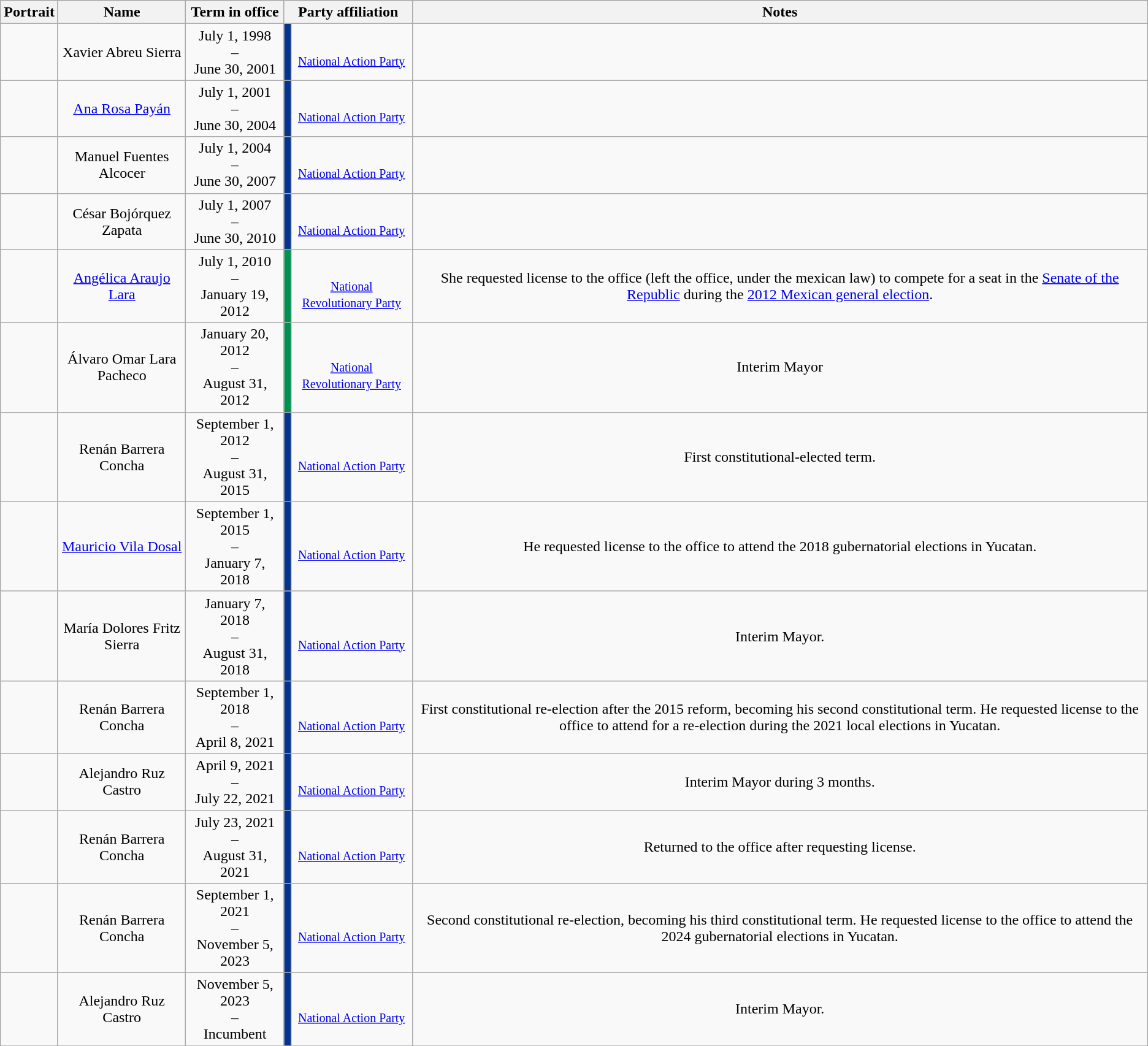<table class="wikitable sortable" style="text-align: center;">
<tr>
<th>Portrait</th>
<th>Name</th>
<th>Term in office</th>
<th colspan="2">Party affiliation</th>
<th>Notes</th>
</tr>
<tr>
<td></td>
<td>Xavier Abreu Sierra</td>
<td>July 1, 1998 <br> – <br> June 30, 2001</td>
<td bgcolor="#05338D"></td>
<td> <br> <small><a href='#'>National Action Party</a></small></td>
<td></td>
</tr>
<tr>
<td></td>
<td><a href='#'>Ana Rosa Payán</a></td>
<td>July 1, 2001 <br> – <br> June 30, 2004</td>
<td bgcolor="#05338D"></td>
<td> <br> <small><a href='#'>National Action Party</a></small></td>
<td></td>
</tr>
<tr>
<td></td>
<td>Manuel Fuentes Alcocer</td>
<td>July 1, 2004 <br> – <br> June 30, 2007</td>
<td bgcolor="#05338D"></td>
<td> <br> <small><a href='#'>National Action Party</a></small></td>
<td></td>
</tr>
<tr>
<td></td>
<td>César Bojórquez Zapata</td>
<td>July 1, 2007 <br> – <br> June 30, 2010</td>
<td bgcolor="#05338D"></td>
<td> <br> <small><a href='#'>National Action Party</a></small></td>
<td></td>
</tr>
<tr>
<td></td>
<td><a href='#'>Angélica Araujo Lara</a></td>
<td>July 1, 2010 <br> – <br> January 19, 2012</td>
<td bgcolor="#009150"></td>
<td> <br> <small><a href='#'>National Revolutionary Party</a></small></td>
<td>She requested license to the office (left the office, under the mexican law) to compete for a seat in the <a href='#'>Senate of the Republic</a> during the <a href='#'>2012 Mexican general election</a>.</td>
</tr>
<tr>
<td></td>
<td>Álvaro Omar Lara Pacheco</td>
<td>January 20, 2012 <br> – <br> August 31, 2012</td>
<td bgcolor="#009150"></td>
<td> <br> <small><a href='#'>National Revolutionary Party</a></small></td>
<td>Interim Mayor</td>
</tr>
<tr>
<td></td>
<td>Renán Barrera Concha</td>
<td>September 1, 2012 <br> – <br> August 31, 2015</td>
<td bgcolor="#05338D"></td>
<td> <br> <small><a href='#'>National Action Party</a></small></td>
<td>First constitutional-elected term.</td>
</tr>
<tr>
<td></td>
<td><a href='#'>Mauricio Vila Dosal</a></td>
<td>September 1, 2015 <br> – <br> January 7, 2018</td>
<td bgcolor="#05338D"></td>
<td> <br> <small><a href='#'>National Action Party</a></small></td>
<td>He requested license to the office to attend the 2018 gubernatorial elections in Yucatan.</td>
</tr>
<tr>
<td></td>
<td>María Dolores Fritz Sierra</td>
<td>January 7, 2018 <br> – <br> August 31, 2018</td>
<td bgcolor="#05338D"></td>
<td> <br> <small><a href='#'>National Action Party</a></small></td>
<td>Interim Mayor.</td>
</tr>
<tr>
<td></td>
<td>Renán Barrera Concha</td>
<td>September 1, 2018 <br> – <br> April 8, 2021</td>
<td bgcolor="#05338D"></td>
<td> <br> <small><a href='#'>National Action Party</a></small></td>
<td>First constitutional re-election after the 2015 reform, becoming his second constitutional term. He requested license to the office to attend for a re-election during the 2021 local elections in Yucatan.</td>
</tr>
<tr>
<td></td>
<td>Alejandro Ruz Castro</td>
<td>April 9, 2021 <br> – <br> July 22, 2021</td>
<td bgcolor="#05338D"></td>
<td> <br> <small><a href='#'>National Action Party</a></small></td>
<td>Interim Mayor during 3 months.</td>
</tr>
<tr>
<td></td>
<td>Renán Barrera Concha</td>
<td>July 23, 2021 <br> – <br> August 31, 2021</td>
<td bgcolor="#05338D"></td>
<td> <br> <small><a href='#'>National Action Party</a></small></td>
<td>Returned to the office after requesting license.</td>
</tr>
<tr>
<td></td>
<td>Renán Barrera Concha</td>
<td>September 1, 2021 <br> – <br> November 5, 2023</td>
<td bgcolor="#05338D"></td>
<td> <br> <small><a href='#'>National Action Party</a></small></td>
<td>Second constitutional re-election, becoming his third constitutional term. He requested license to the office to attend the 2024 gubernatorial elections in Yucatan.</td>
</tr>
<tr>
<td></td>
<td>Alejandro Ruz Castro</td>
<td>November 5, 2023 <br> – <br> Incumbent</td>
<td bgcolor="#05338D"></td>
<td> <br> <small><a href='#'>National Action Party</a></small></td>
<td>Interim Mayor.</td>
</tr>
<tr>
</tr>
</table>
